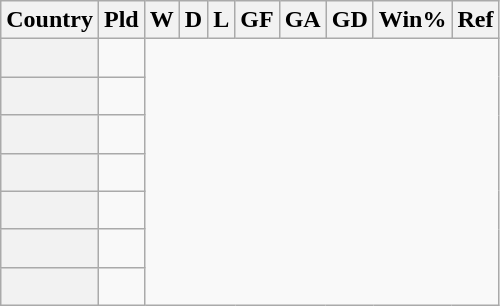<table class="wikitable sortable plainrowheaders" style="text-align:center">
<tr>
<th scope="col">Country</th>
<th scope="col">Pld</th>
<th scope="col">W</th>
<th scope="col">D</th>
<th scope="col">L</th>
<th scope="col">GF</th>
<th scope="col">GA</th>
<th scope="col">GD</th>
<th scope="col">Win%</th>
<th scope="col" class="unsortable">Ref</th>
</tr>
<tr>
<th scope="row" align=left><br></th>
<td></td>
</tr>
<tr>
<th scope="row" align=left><br></th>
<td></td>
</tr>
<tr>
<th scope="row" align=left><br></th>
<td></td>
</tr>
<tr>
<th scope="row" align=left><br></th>
<td></td>
</tr>
<tr>
<th scope="row" align=left><br></th>
<td></td>
</tr>
<tr>
<th scope="row" align=left><br></th>
<td></td>
</tr>
<tr>
<th scope="row" align=left><br></th>
<td></td>
</tr>
</table>
